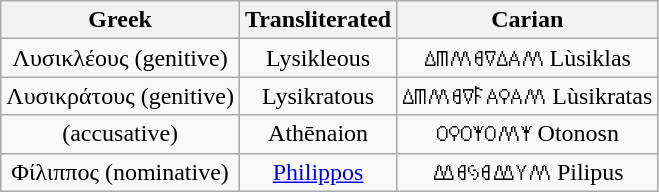<table class="wikitable" style="text-align:center; float:left; margin-right:1em;">
<tr>
<th>Greek</th>
<th>Transliterated</th>
<th>Carian</th>
</tr>
<tr>
<td>Λυσικλέους (genitive)</td>
<td>Lysikleous</td>
<td>𐊣𐊿𐊰𐊹𐊼𐊣𐊠𐊰 Lùsiklas</td>
</tr>
<tr>
<td>Λυσικράτους (genitive)</td>
<td>Lysikratous</td>
<td>𐊣𐊿𐊰𐊹𐊼𐊥𐊠𐊭𐊠𐊰 Lùsikratas</td>
</tr>
<tr>
<td> (accusative)</td>
<td>Athēnaion</td>
<td>𐊫𐊭𐊫𐊵𐊫𐊰𐊵 Otonosn</td>
</tr>
<tr>
<td>Φίλιππος (nominative)</td>
<td><a href='#'>Philippos</a></td>
<td>𐊷𐊹𐋃𐊹𐊷𐊲𐊰 Pilipus</td>
</tr>
</table>
